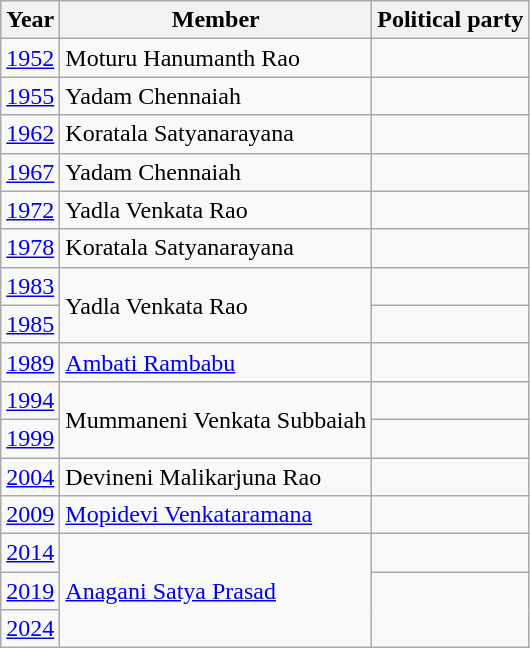<table class="wikitable sortable">
<tr>
<th>Year</th>
<th>Member</th>
<th colspan="2">Political party</th>
</tr>
<tr>
<td><a href='#'>1952</a></td>
<td>Moturu Hanumanth Rao</td>
<td></td>
</tr>
<tr>
<td><a href='#'>1955</a></td>
<td>Yadam Chennaiah</td>
<td></td>
</tr>
<tr>
<td><a href='#'>1962</a></td>
<td>Koratala Satyanarayana</td>
<td></td>
</tr>
<tr>
<td><a href='#'>1967</a></td>
<td>Yadam Chennaiah</td>
<td></td>
</tr>
<tr>
<td><a href='#'>1972</a></td>
<td>Yadla Venkata Rao</td>
</tr>
<tr>
<td><a href='#'>1978</a></td>
<td>Koratala Satyanarayana</td>
<td></td>
</tr>
<tr>
<td><a href='#'>1983</a></td>
<td rowspan=2>Yadla Venkata Rao</td>
<td></td>
</tr>
<tr>
<td><a href='#'>1985</a></td>
</tr>
<tr>
<td><a href='#'>1989</a></td>
<td><a href='#'>Ambati Rambabu</a></td>
<td></td>
</tr>
<tr>
<td><a href='#'>1994</a></td>
<td rowspan=2>Mummaneni Venkata Subbaiah</td>
<td></td>
</tr>
<tr>
<td><a href='#'>1999</a></td>
</tr>
<tr>
<td><a href='#'>2004</a></td>
<td>Devineni Malikarjuna Rao</td>
<td></td>
</tr>
<tr>
<td><a href='#'>2009</a></td>
<td><a href='#'>Mopidevi Venkataramana</a></td>
</tr>
<tr>
<td><a href='#'>2014</a></td>
<td rowspan=3><a href='#'>Anagani Satya Prasad</a></td>
<td></td>
</tr>
<tr>
<td><a href='#'>2019</a></td>
</tr>
<tr>
<td><a href='#'>2024</a></td>
</tr>
</table>
